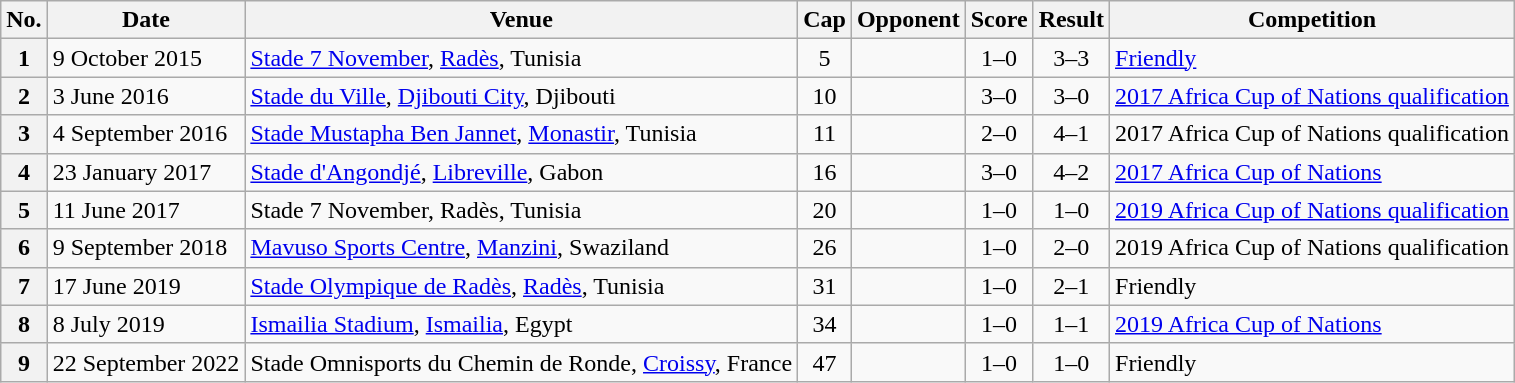<table class="wikitable sortable">
<tr>
<th scope="col">No.</th>
<th scope="col" data-sort-type="date">Date</th>
<th scope="col">Venue</th>
<th scope="col">Cap</th>
<th scope="col">Opponent</th>
<th scope="col">Score</th>
<th scope="col">Result</th>
<th scope="col">Competition</th>
</tr>
<tr>
<th scope=row>1</th>
<td>9 October 2015</td>
<td><a href='#'>Stade 7 November</a>, <a href='#'>Radès</a>, Tunisia</td>
<td align="center">5</td>
<td></td>
<td align="center">1–0</td>
<td align="center">3–3</td>
<td><a href='#'>Friendly</a></td>
</tr>
<tr>
<th scope=row>2</th>
<td>3 June 2016</td>
<td><a href='#'>Stade du Ville</a>, <a href='#'>Djibouti City</a>, Djibouti</td>
<td align="center">10</td>
<td></td>
<td align="center">3–0</td>
<td align="center">3–0</td>
<td><a href='#'>2017 Africa Cup of Nations qualification</a></td>
</tr>
<tr>
<th scope=row>3</th>
<td>4 September 2016</td>
<td><a href='#'>Stade Mustapha Ben Jannet</a>, <a href='#'>Monastir</a>, Tunisia</td>
<td align="center">11</td>
<td></td>
<td align="center">2–0</td>
<td align="center">4–1</td>
<td>2017 Africa Cup of Nations qualification</td>
</tr>
<tr>
<th scope=row>4</th>
<td>23 January 2017</td>
<td><a href='#'>Stade d'Angondjé</a>, <a href='#'>Libreville</a>, Gabon</td>
<td align="center">16</td>
<td></td>
<td align="center">3–0</td>
<td align="center">4–2</td>
<td><a href='#'>2017 Africa Cup of Nations</a></td>
</tr>
<tr>
<th scope=row>5</th>
<td>11 June 2017</td>
<td>Stade 7 November, Radès, Tunisia</td>
<td align="center">20</td>
<td></td>
<td align="center">1–0</td>
<td align="center">1–0</td>
<td><a href='#'>2019 Africa Cup of Nations qualification</a></td>
</tr>
<tr>
<th scope=row>6</th>
<td>9 September 2018</td>
<td><a href='#'>Mavuso Sports Centre</a>, <a href='#'>Manzini</a>, Swaziland</td>
<td align="center">26</td>
<td></td>
<td align="center">1–0</td>
<td align="center">2–0</td>
<td>2019 Africa Cup of Nations qualification</td>
</tr>
<tr>
<th scope=row>7</th>
<td>17 June 2019</td>
<td><a href='#'>Stade Olympique de Radès</a>, <a href='#'>Radès</a>, Tunisia</td>
<td align="center">31</td>
<td></td>
<td align="center">1–0</td>
<td align="center">2–1</td>
<td>Friendly</td>
</tr>
<tr>
<th scope=row>8</th>
<td>8 July 2019</td>
<td><a href='#'>Ismailia Stadium</a>, <a href='#'>Ismailia</a>, Egypt</td>
<td align="center">34</td>
<td></td>
<td align="center">1–0</td>
<td align="center">1–1 </td>
<td><a href='#'>2019 Africa Cup of Nations</a></td>
</tr>
<tr>
<th scope=row>9</th>
<td>22 September 2022</td>
<td>Stade Omnisports du Chemin de Ronde, <a href='#'>Croissy</a>, France</td>
<td align="center">47</td>
<td></td>
<td align="center">1–0</td>
<td align="center">1–0</td>
<td>Friendly</td>
</tr>
</table>
